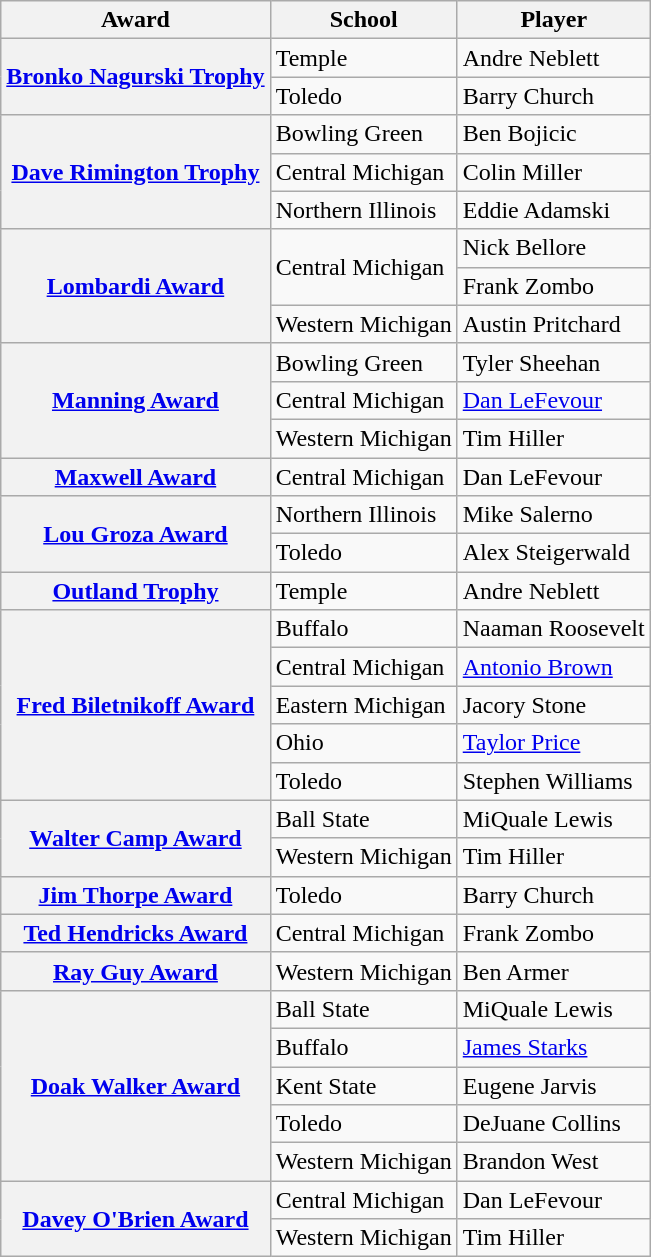<table class="wikitable">
<tr>
<th>Award</th>
<th>School</th>
<th>Player</th>
</tr>
<tr>
<th rowspan="2"><a href='#'>Bronko Nagurski Trophy</a></th>
<td>Temple</td>
<td>Andre Neblett</td>
</tr>
<tr>
<td>Toledo</td>
<td>Barry Church</td>
</tr>
<tr>
<th rowspan="3"><a href='#'>Dave Rimington Trophy</a></th>
<td>Bowling Green</td>
<td>Ben Bojicic</td>
</tr>
<tr>
<td>Central Michigan</td>
<td>Colin Miller</td>
</tr>
<tr>
<td>Northern Illinois</td>
<td>Eddie Adamski</td>
</tr>
<tr>
<th rowspan="3"><a href='#'>Lombardi Award</a></th>
<td rowspan="2">Central Michigan</td>
<td>Nick Bellore</td>
</tr>
<tr>
<td>Frank Zombo</td>
</tr>
<tr>
<td>Western Michigan</td>
<td>Austin Pritchard</td>
</tr>
<tr>
<th rowspan="3"><a href='#'>Manning Award</a></th>
<td>Bowling Green</td>
<td>Tyler Sheehan</td>
</tr>
<tr>
<td>Central Michigan</td>
<td><a href='#'>Dan LeFevour</a></td>
</tr>
<tr>
<td>Western Michigan</td>
<td>Tim Hiller</td>
</tr>
<tr>
<th><a href='#'>Maxwell Award</a></th>
<td>Central Michigan</td>
<td>Dan LeFevour</td>
</tr>
<tr>
<th rowspan="2"><a href='#'>Lou Groza Award</a></th>
<td>Northern Illinois</td>
<td>Mike Salerno</td>
</tr>
<tr>
<td>Toledo</td>
<td>Alex Steigerwald</td>
</tr>
<tr>
<th><a href='#'>Outland Trophy</a></th>
<td>Temple</td>
<td>Andre Neblett</td>
</tr>
<tr>
<th rowspan="5"><a href='#'>Fred Biletnikoff Award</a></th>
<td>Buffalo</td>
<td>Naaman Roosevelt</td>
</tr>
<tr>
<td>Central Michigan</td>
<td><a href='#'>Antonio Brown</a></td>
</tr>
<tr>
<td>Eastern Michigan</td>
<td>Jacory Stone</td>
</tr>
<tr>
<td>Ohio</td>
<td><a href='#'>Taylor Price</a></td>
</tr>
<tr>
<td>Toledo</td>
<td>Stephen Williams</td>
</tr>
<tr>
<th rowspan="2"><a href='#'>Walter Camp Award</a></th>
<td>Ball State</td>
<td>MiQuale Lewis</td>
</tr>
<tr>
<td>Western Michigan</td>
<td>Tim Hiller</td>
</tr>
<tr>
<th><a href='#'>Jim Thorpe Award</a></th>
<td>Toledo</td>
<td>Barry Church</td>
</tr>
<tr>
<th><a href='#'>Ted Hendricks Award</a></th>
<td>Central Michigan</td>
<td>Frank Zombo</td>
</tr>
<tr>
<th><a href='#'>Ray Guy Award</a></th>
<td>Western Michigan</td>
<td>Ben Armer</td>
</tr>
<tr>
<th rowspan="5"><a href='#'>Doak Walker Award</a></th>
<td>Ball State</td>
<td>MiQuale Lewis</td>
</tr>
<tr>
<td>Buffalo</td>
<td><a href='#'>James Starks</a></td>
</tr>
<tr>
<td>Kent State</td>
<td>Eugene Jarvis</td>
</tr>
<tr>
<td>Toledo</td>
<td>DeJuane Collins</td>
</tr>
<tr>
<td>Western Michigan</td>
<td>Brandon West</td>
</tr>
<tr>
<th rowspan="2"><a href='#'>Davey O'Brien Award</a></th>
<td>Central Michigan</td>
<td>Dan LeFevour</td>
</tr>
<tr>
<td>Western Michigan</td>
<td>Tim Hiller</td>
</tr>
</table>
